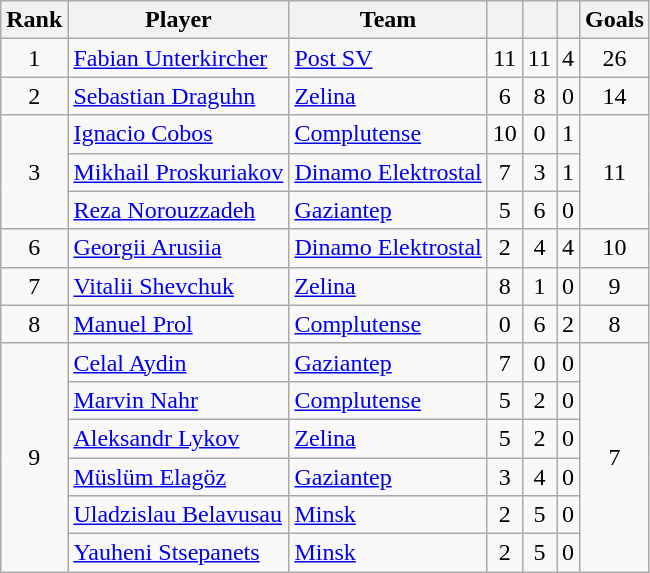<table class="wikitable" style="text-align:center">
<tr>
<th>Rank</th>
<th>Player</th>
<th>Team</th>
<th></th>
<th></th>
<th></th>
<th>Goals</th>
</tr>
<tr>
<td>1</td>
<td align=left> <a href='#'>Fabian Unterkircher</a></td>
<td align=left> <a href='#'>Post SV</a></td>
<td>11</td>
<td>11</td>
<td>4</td>
<td>26</td>
</tr>
<tr>
<td>2</td>
<td align=left> <a href='#'>Sebastian Draguhn</a></td>
<td align=left> <a href='#'>Zelina</a></td>
<td>6</td>
<td>8</td>
<td>0</td>
<td>14</td>
</tr>
<tr>
<td rowspan=3>3</td>
<td align=left> <a href='#'>Ignacio Cobos</a></td>
<td align=left> <a href='#'>Complutense</a></td>
<td>10</td>
<td>0</td>
<td>1</td>
<td rowspan=3>11</td>
</tr>
<tr>
<td align=left> <a href='#'>Mikhail Proskuriakov</a></td>
<td align=left> <a href='#'>Dinamo Elektrostal</a></td>
<td>7</td>
<td>3</td>
<td>1</td>
</tr>
<tr>
<td align=left> <a href='#'>Reza Norouzzadeh</a></td>
<td align=left> <a href='#'>Gaziantep</a></td>
<td>5</td>
<td>6</td>
<td>0</td>
</tr>
<tr>
<td>6</td>
<td align=left> <a href='#'>Georgii Arusiia</a></td>
<td align=left> <a href='#'>Dinamo Elektrostal</a></td>
<td>2</td>
<td>4</td>
<td>4</td>
<td>10</td>
</tr>
<tr>
<td>7</td>
<td align=left> <a href='#'>Vitalii Shevchuk</a></td>
<td align=left> <a href='#'>Zelina</a></td>
<td>8</td>
<td>1</td>
<td>0</td>
<td>9</td>
</tr>
<tr>
<td>8</td>
<td align=left> <a href='#'>Manuel Prol</a></td>
<td align=left> <a href='#'>Complutense</a></td>
<td>0</td>
<td>6</td>
<td>2</td>
<td>8</td>
</tr>
<tr>
<td rowspan=6>9</td>
<td align=left> <a href='#'>Celal Aydin</a></td>
<td align=left> <a href='#'>Gaziantep</a></td>
<td>7</td>
<td>0</td>
<td>0</td>
<td rowspan=6>7</td>
</tr>
<tr>
<td align=left> <a href='#'>Marvin Nahr</a></td>
<td align=left> <a href='#'>Complutense</a></td>
<td>5</td>
<td>2</td>
<td>0</td>
</tr>
<tr>
<td align=left> <a href='#'>Aleksandr Lykov</a></td>
<td align=left> <a href='#'>Zelina</a></td>
<td>5</td>
<td>2</td>
<td>0</td>
</tr>
<tr>
<td align=left> <a href='#'>Müslüm Elagöz</a></td>
<td align=left> <a href='#'>Gaziantep</a></td>
<td>3</td>
<td>4</td>
<td>0</td>
</tr>
<tr>
<td align=left> <a href='#'>Uladzislau Belavusau</a></td>
<td align=left> <a href='#'>Minsk</a></td>
<td>2</td>
<td>5</td>
<td>0</td>
</tr>
<tr>
<td align=left> <a href='#'>Yauheni Stsepanets</a></td>
<td align=left> <a href='#'>Minsk</a></td>
<td>2</td>
<td>5</td>
<td>0</td>
</tr>
</table>
